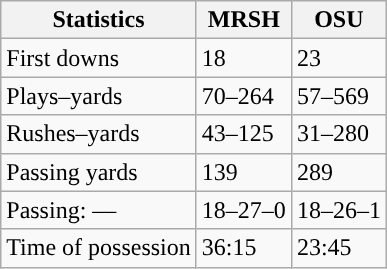<table class="wikitable" style="float:left">
<tr>
<th>Statistics</th>
<th>MRSH</th>
<th>OSU</th>
</tr>
<tr>
<td>First downs</td>
<td>18</td>
<td>23</td>
</tr>
<tr>
<td>Plays–yards</td>
<td>70–264</td>
<td>57–569</td>
</tr>
<tr>
<td>Rushes–yards</td>
<td>43–125</td>
<td>31–280</td>
</tr>
<tr>
<td>Passing yards</td>
<td>139</td>
<td>289</td>
</tr>
<tr>
<td>Passing: ––</td>
<td>18–27–0</td>
<td>18–26–1</td>
</tr>
<tr>
<td>Time of possession</td>
<td>36:15</td>
<td>23:45</td>
</tr>
</table>
